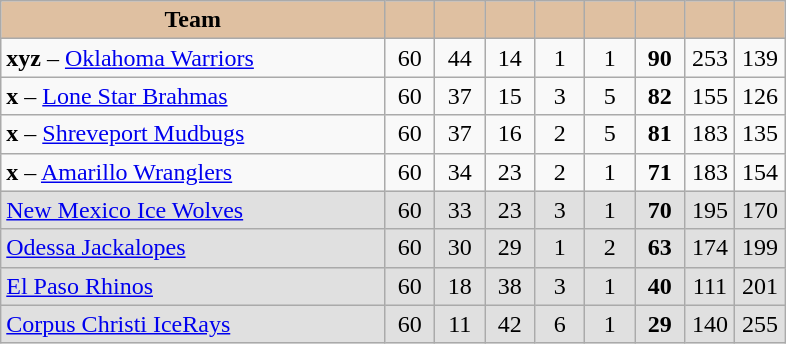<table class="wikitable" style="text-align:center">
<tr>
<th style="background:#dfc0a1; width:46%;">Team</th>
<th style="background:#dfc0a1; width:6%;"></th>
<th style="background:#dfc0a1; width:6%;"></th>
<th style="background:#dfc0a1; width:6%;"></th>
<th style="background:#dfc0a1; width:6%;"></th>
<th style="background:#dfc0a1; width:6%;"></th>
<th style="background:#dfc0a1; width:6%;"></th>
<th style="background:#dfc0a1; width:6%;"></th>
<th style="background:#dfc0a1; width:6%;"></th>
</tr>
<tr>
<td align=left><strong>xyz</strong> – <a href='#'>Oklahoma Warriors</a></td>
<td>60</td>
<td>44</td>
<td>14</td>
<td>1</td>
<td>1</td>
<td><strong>90</strong></td>
<td>253</td>
<td>139</td>
</tr>
<tr>
<td align=left><strong>x</strong> – <a href='#'>Lone Star Brahmas</a></td>
<td>60</td>
<td>37</td>
<td>15</td>
<td>3</td>
<td>5</td>
<td><strong>82</strong></td>
<td>155</td>
<td>126</td>
</tr>
<tr>
<td align=left><strong>x</strong> – <a href='#'>Shreveport Mudbugs</a></td>
<td>60</td>
<td>37</td>
<td>16</td>
<td>2</td>
<td>5</td>
<td><strong>81</strong></td>
<td>183</td>
<td>135</td>
</tr>
<tr>
<td align=left><strong>x</strong> – <a href='#'>Amarillo Wranglers</a></td>
<td>60</td>
<td>34</td>
<td>23</td>
<td>2</td>
<td>1</td>
<td><strong>71</strong></td>
<td>183</td>
<td>154</td>
</tr>
<tr bgcolor=e0e0e0>
<td align=left><a href='#'>New Mexico Ice Wolves</a></td>
<td>60</td>
<td>33</td>
<td>23</td>
<td>3</td>
<td>1</td>
<td><strong>70</strong></td>
<td>195</td>
<td>170</td>
</tr>
<tr bgcolor=e0e0e0>
<td align=left><a href='#'>Odessa Jackalopes</a></td>
<td>60</td>
<td>30</td>
<td>29</td>
<td>1</td>
<td>2</td>
<td><strong>63</strong></td>
<td>174</td>
<td>199</td>
</tr>
<tr bgcolor=e0e0e0>
<td align=left><a href='#'>El Paso Rhinos</a></td>
<td>60</td>
<td>18</td>
<td>38</td>
<td>3</td>
<td>1</td>
<td><strong>40</strong></td>
<td>111</td>
<td>201</td>
</tr>
<tr bgcolor=e0e0e0>
<td align=left><a href='#'>Corpus Christi IceRays</a></td>
<td>60</td>
<td>11</td>
<td>42</td>
<td>6</td>
<td>1</td>
<td><strong>29</strong></td>
<td>140</td>
<td>255</td>
</tr>
</table>
